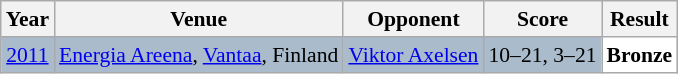<table class="sortable wikitable" style="font-size: 90%;">
<tr>
<th>Year</th>
<th>Venue</th>
<th>Opponent</th>
<th>Score</th>
<th>Result</th>
</tr>
<tr style="background:#AABBCC">
<td align="center"><a href='#'>2011</a></td>
<td align="left"><a href='#'>Energia Areena</a>, <a href='#'>Vantaa</a>, Finland</td>
<td align="left"> <a href='#'>Viktor Axelsen</a></td>
<td align="left">10–21, 3–21</td>
<td style="text-align:left; background:white"> <strong>Bronze</strong></td>
</tr>
</table>
